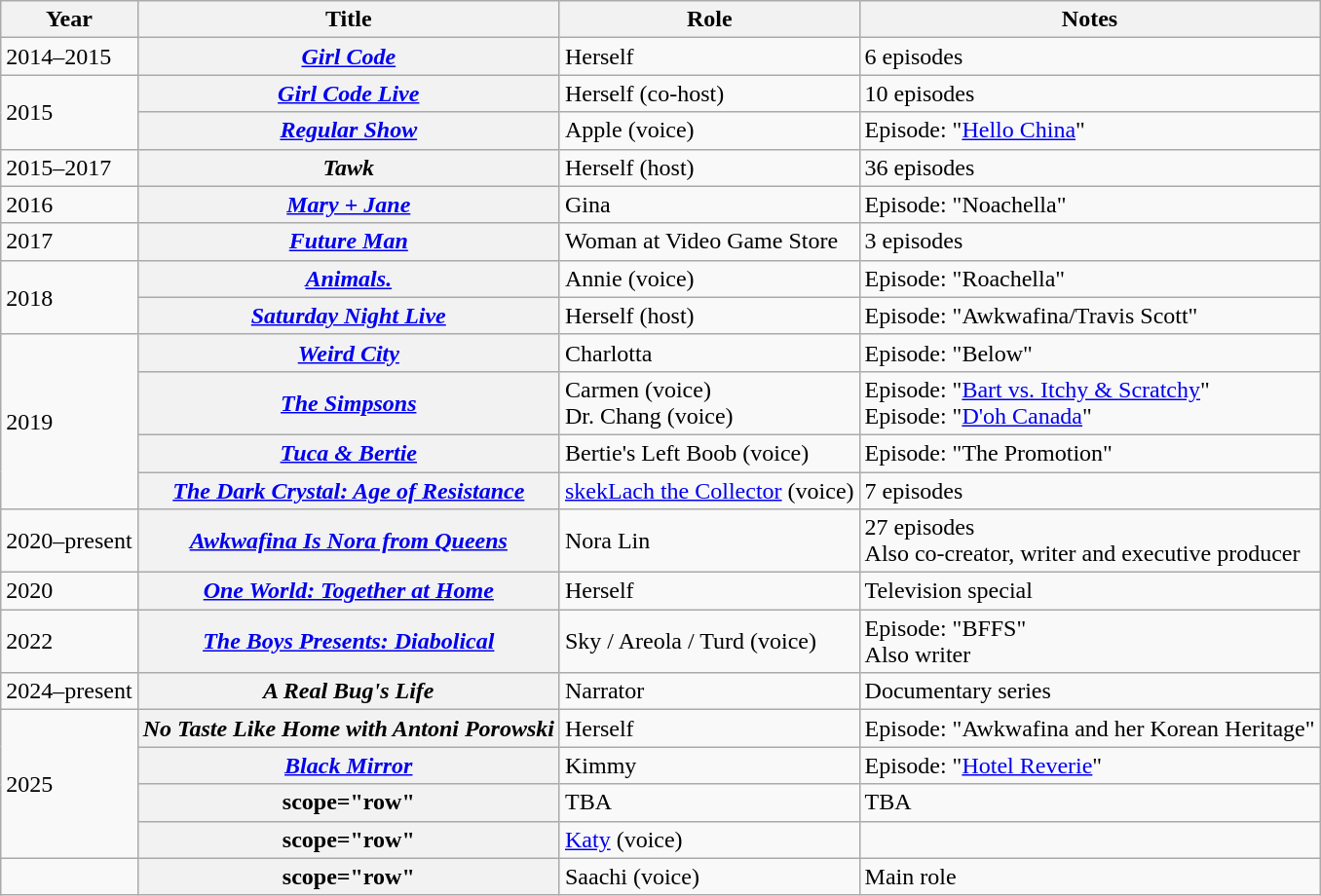<table class="wikitable plainrowheaders sortable">
<tr>
<th scope="col">Year</th>
<th scope="col">Title</th>
<th scope="col">Role</th>
<th class="unsortable">Notes</th>
</tr>
<tr>
<td>2014–2015</td>
<th scope="row"><em><a href='#'>Girl Code</a></em></th>
<td>Herself</td>
<td>6 episodes</td>
</tr>
<tr>
<td rowspan="2">2015</td>
<th scope="row"><em><a href='#'>Girl Code Live</a></em></th>
<td>Herself (co-host)</td>
<td>10 episodes</td>
</tr>
<tr>
<th scope="row"><em><a href='#'>Regular Show</a></em></th>
<td>Apple (voice)</td>
<td>Episode: "<a href='#'>Hello China</a>"</td>
</tr>
<tr>
<td>2015–2017</td>
<th scope="row"><em>Tawk</em></th>
<td>Herself (host)</td>
<td>36 episodes</td>
</tr>
<tr>
<td>2016</td>
<th scope="row"><em><a href='#'>Mary + Jane</a></em></th>
<td>Gina</td>
<td>Episode: "Noachella"</td>
</tr>
<tr>
<td>2017</td>
<th scope="row"><em><a href='#'>Future Man</a></em></th>
<td>Woman at Video Game Store</td>
<td>3 episodes</td>
</tr>
<tr>
<td rowspan="2">2018</td>
<th scope="row"><em><a href='#'>Animals.</a></em></th>
<td>Annie (voice)</td>
<td>Episode: "Roachella"</td>
</tr>
<tr>
<th scope="row"><em><a href='#'>Saturday Night Live</a></em></th>
<td>Herself (host)</td>
<td>Episode: "Awkwafina/Travis Scott"</td>
</tr>
<tr>
<td rowspan="4">2019</td>
<th scope="row"><em><a href='#'>Weird City</a></em></th>
<td>Charlotta</td>
<td>Episode: "Below"</td>
</tr>
<tr>
<th scope="row"><em><a href='#'>The Simpsons</a></em></th>
<td>Carmen (voice)<br>Dr. Chang (voice)</td>
<td>Episode: "<a href='#'>Bart vs. Itchy & Scratchy</a>"<br>Episode: "<a href='#'>D'oh Canada</a>"</td>
</tr>
<tr>
<th scope="row"><em><a href='#'>Tuca & Bertie</a></em></th>
<td>Bertie's Left Boob (voice)</td>
<td>Episode: "The Promotion"</td>
</tr>
<tr>
<th scope="row"><em><a href='#'>The Dark Crystal: Age of Resistance</a></em></th>
<td><a href='#'>skekLach the Collector</a> (voice)</td>
<td>7 episodes</td>
</tr>
<tr>
<td>2020–present</td>
<th scope="row"><em><a href='#'>Awkwafina Is Nora from Queens</a></em></th>
<td>Nora Lin</td>
<td>27 episodes<br>Also co-creator, writer and executive producer</td>
</tr>
<tr>
<td>2020</td>
<th scope="row"><em><a href='#'>One World: Together at Home</a></em></th>
<td>Herself</td>
<td>Television special</td>
</tr>
<tr>
<td>2022</td>
<th scope="row"><em><a href='#'>The Boys Presents: Diabolical</a></em></th>
<td>Sky / Areola / Turd (voice)</td>
<td>Episode: "BFFS"<br>Also writer</td>
</tr>
<tr>
<td>2024–present</td>
<th scope="row"><em>A Real Bug's Life</em></th>
<td>Narrator</td>
<td>Documentary series</td>
</tr>
<tr>
<td rowspan="4">2025</td>
<th scope="row"><em>No Taste Like Home with Antoni Porowski</em></th>
<td>Herself</td>
<td>Episode: "Awkwafina and her Korean Heritage"</td>
</tr>
<tr>
<th scope="row"><em><a href='#'>Black Mirror</a></em></th>
<td>Kimmy</td>
<td>Episode: "<a href='#'>Hotel Reverie</a>"</td>
</tr>
<tr>
<th>scope="row" </th>
<td>TBA</td>
<td>TBA</td>
</tr>
<tr>
<th>scope="row" </th>
<td><a href='#'>Katy</a> (voice)</td>
<td></td>
</tr>
<tr>
<td></td>
<th>scope="row" </th>
<td>Saachi (voice)</td>
<td>Main role</td>
</tr>
</table>
